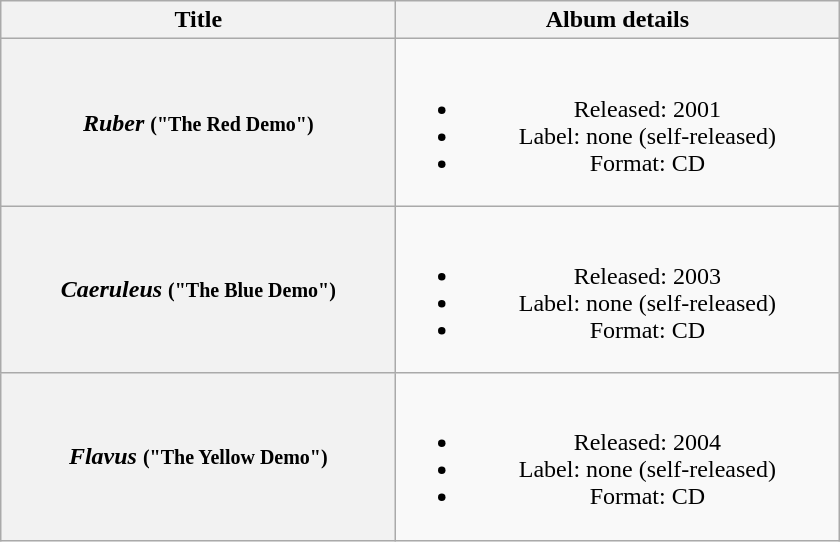<table class="wikitable plainrowheaders" style="text-align:center;">
<tr>
<th scope="col" style="width:16em;">Title</th>
<th scope="col" style="width:18em;">Album details</th>
</tr>
<tr>
<th scope="row"><em>Ruber</em> <small>("The Red Demo")</small></th>
<td><br><ul><li>Released: 2001</li><li>Label: none (self-released)</li><li>Format: CD</li></ul></td>
</tr>
<tr>
<th scope="row"><em>Caeruleus</em> <small>("The Blue Demo")</small></th>
<td><br><ul><li>Released: 2003</li><li>Label: none (self-released)</li><li>Format: CD</li></ul></td>
</tr>
<tr>
<th scope="row"><em>Flavus</em> <small>("The Yellow Demo")</small></th>
<td><br><ul><li>Released: 2004</li><li>Label: none (self-released)</li><li>Format: CD</li></ul></td>
</tr>
</table>
